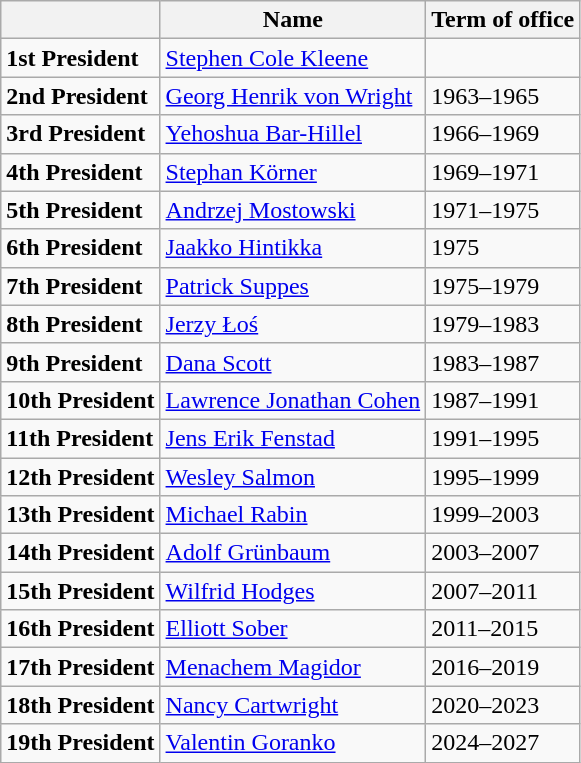<table class="wikitable">
<tr>
<th></th>
<th>Name</th>
<th>Term of office</th>
</tr>
<tr>
<td><strong>1st President</strong></td>
<td><a href='#'>Stephen Cole Kleene</a></td>
<td></td>
</tr>
<tr>
<td><strong>2nd President</strong></td>
<td><a href='#'>Georg Henrik von Wright</a></td>
<td>1963–1965</td>
</tr>
<tr>
<td><strong>3rd President</strong></td>
<td><a href='#'>Yehoshua Bar-Hillel</a></td>
<td>1966–1969</td>
</tr>
<tr>
<td><strong>4th President</strong></td>
<td><a href='#'>Stephan Körner</a></td>
<td>1969–1971</td>
</tr>
<tr>
<td><strong>5th President</strong></td>
<td><a href='#'>Andrzej Mostowski</a></td>
<td>1971–1975</td>
</tr>
<tr>
<td><strong>6th President</strong></td>
<td><a href='#'>Jaakko Hintikka</a></td>
<td>1975</td>
</tr>
<tr>
<td><strong>7th President</strong></td>
<td><a href='#'>Patrick Suppes</a></td>
<td>1975–1979</td>
</tr>
<tr>
<td><strong>8th President</strong></td>
<td><a href='#'>Jerzy Łoś</a></td>
<td>1979–1983</td>
</tr>
<tr>
<td><strong>9th President</strong></td>
<td><a href='#'>Dana Scott</a></td>
<td>1983–1987</td>
</tr>
<tr>
<td><strong>10th President</strong></td>
<td><a href='#'>Lawrence Jonathan Cohen</a></td>
<td>1987–1991</td>
</tr>
<tr>
<td><strong>11th President</strong></td>
<td><a href='#'>Jens Erik Fenstad</a></td>
<td>1991–1995</td>
</tr>
<tr>
<td><strong>12th President</strong></td>
<td><a href='#'>Wesley Salmon</a></td>
<td>1995–1999</td>
</tr>
<tr>
<td><strong>13th President</strong></td>
<td><a href='#'>Michael Rabin</a></td>
<td>1999–2003</td>
</tr>
<tr>
<td><strong>14th President</strong></td>
<td><a href='#'>Adolf Grünbaum</a></td>
<td>2003–2007</td>
</tr>
<tr>
<td><strong>15th President</strong></td>
<td><a href='#'>Wilfrid Hodges</a></td>
<td>2007–2011</td>
</tr>
<tr>
<td><strong>16th President</strong></td>
<td><a href='#'>Elliott Sober</a></td>
<td>2011–2015</td>
</tr>
<tr>
<td><strong>17th President</strong></td>
<td><a href='#'>Menachem Magidor</a></td>
<td>2016–2019</td>
</tr>
<tr>
<td><strong>18th President</strong></td>
<td><a href='#'>Nancy Cartwright</a></td>
<td>2020–2023</td>
</tr>
<tr>
<td><strong>19th President</strong></td>
<td><a href='#'>Valentin Goranko</a></td>
<td>2024–2027</td>
</tr>
</table>
